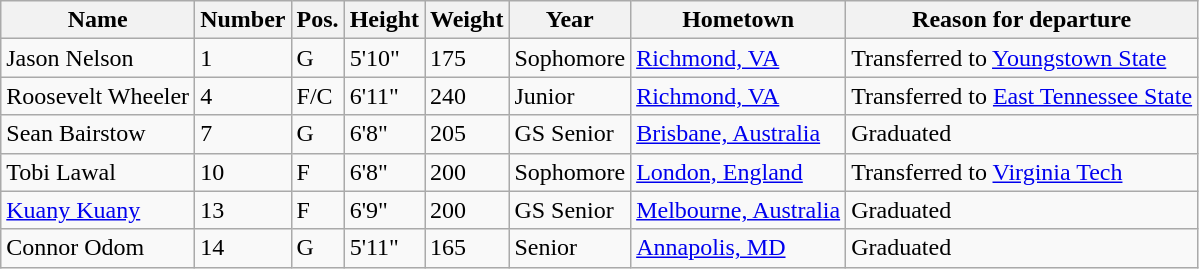<table class="wikitable sortable" border="1">
<tr>
<th>Name</th>
<th>Number</th>
<th>Pos.</th>
<th>Height</th>
<th>Weight</th>
<th>Year</th>
<th>Hometown</th>
<th class="unsortable">Reason for departure</th>
</tr>
<tr>
<td>Jason Nelson</td>
<td>1</td>
<td>G</td>
<td>5'10"</td>
<td>175</td>
<td> Sophomore</td>
<td><a href='#'>Richmond, VA</a></td>
<td>Transferred to <a href='#'>Youngstown State</a></td>
</tr>
<tr>
<td>Roosevelt Wheeler</td>
<td>4</td>
<td>F/C</td>
<td>6'11"</td>
<td>240</td>
<td>Junior</td>
<td><a href='#'>Richmond, VA</a></td>
<td>Transferred to <a href='#'>East Tennessee State</a></td>
</tr>
<tr>
<td>Sean Bairstow</td>
<td>7</td>
<td>G</td>
<td>6'8"</td>
<td>205</td>
<td>GS Senior</td>
<td><a href='#'>Brisbane, Australia</a></td>
<td>Graduated</td>
</tr>
<tr>
<td>Tobi Lawal</td>
<td>10</td>
<td>F</td>
<td>6'8"</td>
<td>200</td>
<td>Sophomore</td>
<td><a href='#'>London, England</a></td>
<td>Transferred to <a href='#'>Virginia Tech</a></td>
</tr>
<tr>
<td><a href='#'>Kuany Kuany</a></td>
<td>13</td>
<td>F</td>
<td>6'9"</td>
<td>200</td>
<td>GS Senior</td>
<td><a href='#'>Melbourne, Australia</a></td>
<td>Graduated</td>
</tr>
<tr>
<td>Connor Odom</td>
<td>14</td>
<td>G</td>
<td>5'11"</td>
<td>165</td>
<td>Senior</td>
<td><a href='#'>Annapolis, MD</a></td>
<td>Graduated</td>
</tr>
</table>
